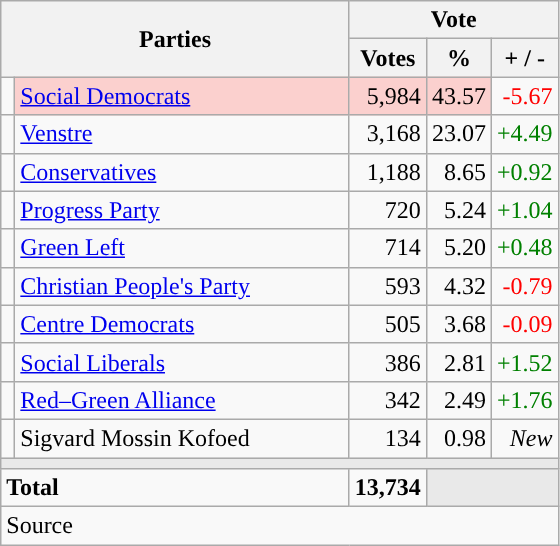<table class="wikitable" style="text-align:right;">
<tr>
<th style="text-align:centre;" rowspan="2" colspan="2" width="225">Parties</th>
<th colspan="3">Vote</th>
</tr>
<tr>
<th width="15">Votes</th>
<th width="15">%</th>
<th width="15">+ / -</th>
</tr>
<tr>
<td width="2" style="color:inherit;background:"></td>
<td bgcolor=#fbd0ce  align="left"><a href='#'>Social Democrats</a></td>
<td bgcolor=#fbd0ce>5,984</td>
<td bgcolor=#fbd0ce>43.57</td>
<td style=color:red;>-5.67</td>
</tr>
<tr>
<td width="2" style="color:inherit;background:"></td>
<td align="left"><a href='#'>Venstre</a></td>
<td>3,168</td>
<td>23.07</td>
<td style=color:green;>+4.49</td>
</tr>
<tr>
<td width="2" style="color:inherit;background:"></td>
<td align="left"><a href='#'>Conservatives</a></td>
<td>1,188</td>
<td>8.65</td>
<td style=color:green;>+0.92</td>
</tr>
<tr>
<td width="2" style="color:inherit;background:"></td>
<td align="left"><a href='#'>Progress Party</a></td>
<td>720</td>
<td>5.24</td>
<td style=color:green;>+1.04</td>
</tr>
<tr>
<td width="2" style="color:inherit;background:"></td>
<td align="left"><a href='#'>Green Left</a></td>
<td>714</td>
<td>5.20</td>
<td style=color:green;>+0.48</td>
</tr>
<tr>
<td width="2" style="color:inherit;background:"></td>
<td align="left"><a href='#'>Christian People's Party</a></td>
<td>593</td>
<td>4.32</td>
<td style=color:red;>-0.79</td>
</tr>
<tr>
<td width="2" style="color:inherit;background:"></td>
<td align="left"><a href='#'>Centre Democrats</a></td>
<td>505</td>
<td>3.68</td>
<td style=color:red;>-0.09</td>
</tr>
<tr>
<td width="2" style="color:inherit;background:"></td>
<td align="left"><a href='#'>Social Liberals</a></td>
<td>386</td>
<td>2.81</td>
<td style=color:green;>+1.52</td>
</tr>
<tr>
<td width="2" style="color:inherit;background:"></td>
<td align="left"><a href='#'>Red–Green Alliance</a></td>
<td>342</td>
<td>2.49</td>
<td style=color:green;>+1.76</td>
</tr>
<tr>
<td width="2" style="color:inherit;background:"></td>
<td align="left">Sigvard Mossin Kofoed</td>
<td>134</td>
<td>0.98</td>
<td><em>New</em></td>
</tr>
<tr>
<td colspan="7" bgcolor="#E9E9E9"></td>
</tr>
<tr>
<td align="left" colspan="2"><strong>Total</strong></td>
<td><strong>13,734</strong></td>
<td bgcolor="#E9E9E9" colspan="2"></td>
</tr>
<tr>
<td align="left" colspan="6">Source</td>
</tr>
</table>
